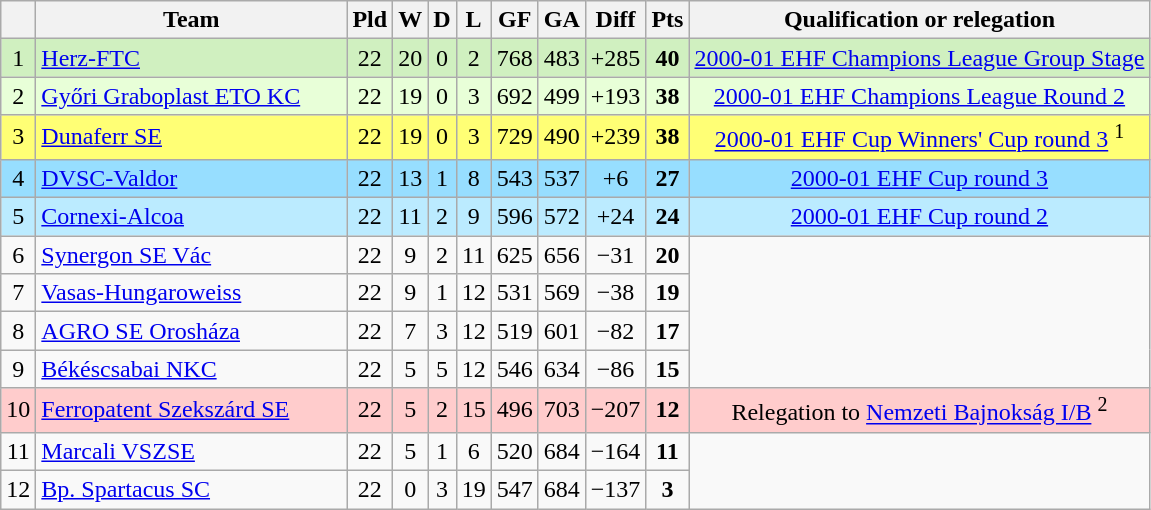<table class="wikitable sortable" style="text-align:center">
<tr>
<th></th>
<th width="200">Team</th>
<th>Pld</th>
<th>W</th>
<th>D</th>
<th>L</th>
<th>GF</th>
<th>GA</th>
<th>Diff</th>
<th>Pts</th>
<th>Qualification or relegation</th>
</tr>
<tr style="background: #D0F0C0;">
<td>1</td>
<td align=left> <a href='#'>Herz-FTC</a></td>
<td>22</td>
<td>20</td>
<td>0</td>
<td>2</td>
<td>768</td>
<td>483</td>
<td>+285</td>
<td><strong>40</strong></td>
<td><a href='#'>2000-01 EHF Champions League Group Stage</a></td>
</tr>
<tr style="background: #E8FFD8;">
<td>2</td>
<td align=left> <a href='#'>Győri Graboplast ETO KC</a></td>
<td>22</td>
<td>19</td>
<td>0</td>
<td>3</td>
<td>692</td>
<td>499</td>
<td>+193</td>
<td><strong>38</strong></td>
<td><a href='#'>2000-01 EHF Champions League Round 2</a></td>
</tr>
<tr style="background: #FFFF75;">
<td>3</td>
<td align=left> <a href='#'>Dunaferr SE</a></td>
<td>22</td>
<td>19</td>
<td>0</td>
<td>3</td>
<td>729</td>
<td>490</td>
<td>+239</td>
<td><strong>38</strong></td>
<td><a href='#'>2000-01 EHF Cup Winners' Cup round 3</a> <sup>1</sup></td>
</tr>
<tr style="background: #97DEFF;">
<td>4</td>
<td align=left> <a href='#'>DVSC-Valdor</a></td>
<td>22</td>
<td>13</td>
<td>1</td>
<td>8</td>
<td>543</td>
<td>537</td>
<td>+6</td>
<td><strong>27</strong></td>
<td><a href='#'>2000-01 EHF Cup round 3</a></td>
</tr>
<tr style="background: #BBEBFF;">
<td>5</td>
<td align=left> <a href='#'>Cornexi-Alcoa</a></td>
<td>22</td>
<td>11</td>
<td>2</td>
<td>9</td>
<td>596</td>
<td>572</td>
<td>+24</td>
<td><strong>24</strong></td>
<td><a href='#'>2000-01 EHF Cup round 2</a></td>
</tr>
<tr>
<td>6</td>
<td align=left> <a href='#'>Synergon SE Vác</a></td>
<td>22</td>
<td>9</td>
<td>2</td>
<td>11</td>
<td>625</td>
<td>656</td>
<td>−31</td>
<td><strong>20</strong></td>
</tr>
<tr>
<td>7</td>
<td align=left> <a href='#'>Vasas-Hungaroweiss</a></td>
<td>22</td>
<td>9</td>
<td>1</td>
<td>12</td>
<td>531</td>
<td>569</td>
<td>−38</td>
<td><strong>19</strong></td>
</tr>
<tr>
<td>8</td>
<td align=left> <a href='#'>AGRO SE Orosháza</a></td>
<td>22</td>
<td>7</td>
<td>3</td>
<td>12</td>
<td>519</td>
<td>601</td>
<td>−82</td>
<td><strong>17</strong></td>
</tr>
<tr>
<td>9</td>
<td align=left> <a href='#'>Békéscsabai NKC</a></td>
<td>22</td>
<td>5</td>
<td>5</td>
<td>12</td>
<td>546</td>
<td>634</td>
<td>−86</td>
<td><strong>15</strong></td>
</tr>
<tr style="background: #FFCCCC;">
<td>10</td>
<td align=left> <a href='#'>Ferropatent Szekszárd SE</a></td>
<td>22</td>
<td>5</td>
<td>2</td>
<td>15</td>
<td>496</td>
<td>703</td>
<td>−207</td>
<td><strong>12</strong></td>
<td>Relegation to <a href='#'>Nemzeti Bajnokság I/B</a> <sup>2</sup></td>
</tr>
<tr>
<td>11</td>
<td align=left><a href='#'>Marcali VSZSE</a></td>
<td>22</td>
<td>5</td>
<td>1</td>
<td>6</td>
<td>520</td>
<td>684</td>
<td>−164</td>
<td><strong>11</strong></td>
</tr>
<tr>
<td>12</td>
<td align=left> <a href='#'>Bp. Spartacus SC</a></td>
<td>22</td>
<td>0</td>
<td>3</td>
<td>19</td>
<td>547</td>
<td>684</td>
<td>−137</td>
<td><strong>3</strong></td>
</tr>
</table>
